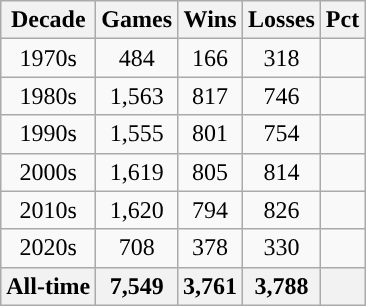<table class="wikitable" style="text-align:center">
<tr>
<th style="text-align:center; ">Decade</th>
<th style="text-align:center; ">Games</th>
<th style="text-align:center; ">Wins</th>
<th style="text-align:center; ">Losses</th>
<th style="text-align:center; ">Pct</th>
</tr>
<tr>
<td>1970s</td>
<td>484</td>
<td>166</td>
<td>318</td>
<td></td>
</tr>
<tr>
<td>1980s</td>
<td>1,563</td>
<td>817</td>
<td>746</td>
<td></td>
</tr>
<tr>
<td>1990s</td>
<td>1,555</td>
<td>801</td>
<td>754</td>
<td></td>
</tr>
<tr>
<td>2000s</td>
<td>1,619</td>
<td>805</td>
<td>814</td>
<td></td>
</tr>
<tr>
<td>2010s</td>
<td>1,620</td>
<td>794</td>
<td>826</td>
<td></td>
</tr>
<tr>
<td>2020s</td>
<td>708</td>
<td>378</td>
<td>330</td>
<td></td>
</tr>
<tr style="background:#f0f0f0; font-weight:bold">
<th style="text-align:center; ">All-time</th>
<th style="text-align:center; ">7,549</th>
<th style="text-align:center; ">3,761</th>
<th style="text-align:center; ">3,788</th>
<th style="text-align:center; "></th>
</tr>
</table>
